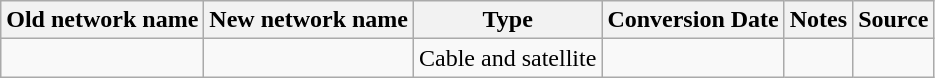<table class="wikitable">
<tr>
<th>Old network name</th>
<th>New network name</th>
<th>Type</th>
<th>Conversion Date</th>
<th>Notes</th>
<th>Source</th>
</tr>
<tr>
<td></td>
<td></td>
<td>Cable and satellite</td>
<td></td>
<td></td>
<td></td>
</tr>
</table>
